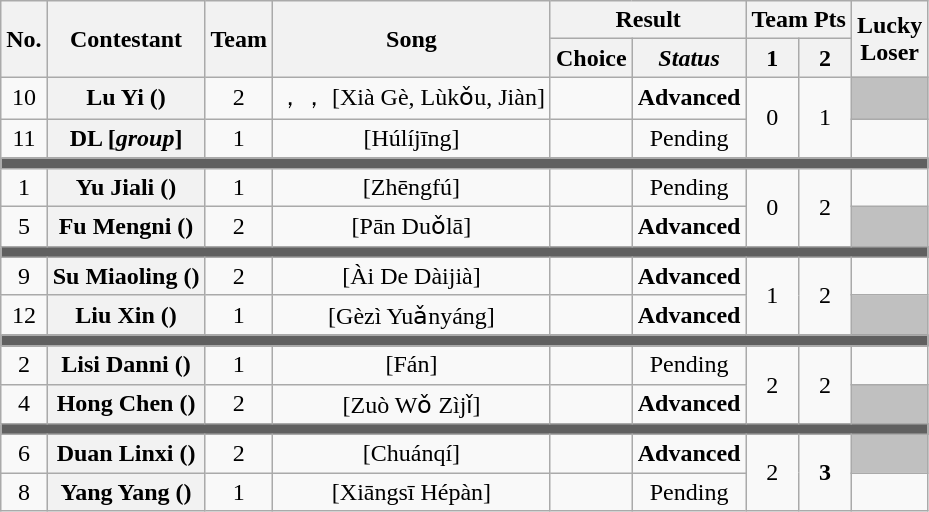<table class="wikitable plainrowheaders" style="text-align:center;">
<tr>
<th scope="col" rowspan="2">No.</th>
<th scope="col" rowspan="2">Contestant</th>
<th scope="col" rowspan="2">Team</th>
<th scope="col" rowspan="2">Song</th>
<th scope="col" colspan="2">Result</th>
<th scope="col" colspan="2">Team Pts</th>
<th scope="col" rowspan="2">Lucky<br>Loser</th>
</tr>
<tr>
<th scope="col">Choice</th>
<th scope="col"><em>Status</em></th>
<th scope="col">1</th>
<th scope="col">2</th>
</tr>
<tr>
<td>10</td>
<th scope="row">Lu Yi ()</th>
<td>2</td>
<td>，， [Xià Gè, Lùkǒu, Jiàn]</td>
<td></td>
<td><strong>Advanced</strong></td>
<td rowspan="2">0</td>
<td rowspan="2">1</td>
<td style = "background:#C0C0C0;"></td>
</tr>
<tr>
<td>11</td>
<th scope="row">DL [<em>group</em>]</th>
<td>1</td>
<td> [Húlíjīng]</td>
<td></td>
<td>Pending</td>
<td></td>
</tr>
<tr style = "background:#606060; height: 2pt">
<td colspan = "9"></td>
</tr>
<tr>
<td>1</td>
<th scope="row">Yu Jiali ()</th>
<td>1</td>
<td> [Zhēngfú]</td>
<td></td>
<td>Pending</td>
<td rowspan="2">0</td>
<td rowspan="2">2</td>
<td></td>
</tr>
<tr>
<td>5</td>
<th scope="row">Fu Mengni ()</th>
<td>2</td>
<td> [Pān Duǒlā]</td>
<td></td>
<td><strong>Advanced</strong></td>
<td style = "background:#C0C0C0;"></td>
</tr>
<tr style = "background:#606060; height: 2pt">
<td colspan = "9"></td>
</tr>
<tr>
<td>9</td>
<th scope="row">Su Miaoling ()</th>
<td>2</td>
<td> [Ài De Dàijià]</td>
<td></td>
<td><strong>Advanced</strong></td>
<td rowspan="2">1</td>
<td rowspan="2">2</td>
<td></td>
</tr>
<tr>
<td>12</td>
<th scope="row">Liu Xin ()</th>
<td>1</td>
<td> [Gèzì Yuǎnyáng]</td>
<td></td>
<td><strong>Advanced</strong></td>
<td style = "background:#C0C0C0;"></td>
</tr>
<tr style = "background:#606060; height: 2pt">
<td colspan = "9"></td>
</tr>
<tr>
<td>2</td>
<th scope="row">Lisi Danni ()</th>
<td>1</td>
<td> [Fán]</td>
<td></td>
<td>Pending</td>
<td rowspan="2">2</td>
<td rowspan="2">2</td>
<td></td>
</tr>
<tr>
<td>4</td>
<th scope="row">Hong Chen ()</th>
<td>2</td>
<td> [Zuò Wǒ Zìjǐ]</td>
<td></td>
<td><strong>Advanced</strong></td>
<td style = "background:#C0C0C0;"></td>
</tr>
<tr style = "background:#606060; height: 2pt">
<td colspan = "9"></td>
</tr>
<tr>
<td>6</td>
<th scope="row">Duan Linxi ()</th>
<td>2</td>
<td> [Chuánqí]</td>
<td></td>
<td><strong>Advanced</strong></td>
<td rowspan="2">2</td>
<td rowspan="2"><strong>3</strong></td>
<td style = "background:#C0C0C0;"></td>
</tr>
<tr>
<td>8</td>
<th scope="row">Yang Yang ()</th>
<td>1</td>
<td> [Xiāngsī Hépàn]</td>
<td></td>
<td>Pending</td>
<td></td>
</tr>
</table>
